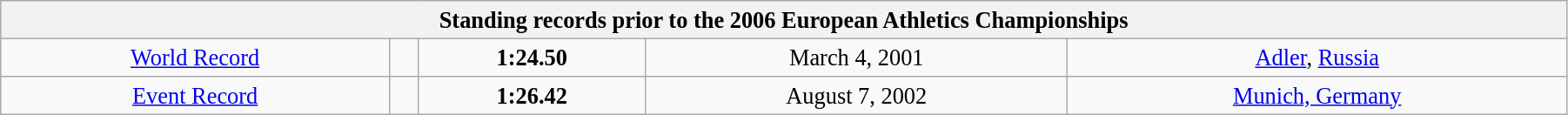<table class="wikitable" style=" text-align:center; font-size:110%;" width="95%">
<tr>
<th colspan="5">Standing records prior to the 2006 European Athletics Championships</th>
</tr>
<tr>
<td><a href='#'>World Record</a></td>
<td></td>
<td><strong>1:24.50</strong></td>
<td>March 4, 2001</td>
<td> <a href='#'>Adler</a>, <a href='#'>Russia</a></td>
</tr>
<tr>
<td><a href='#'>Event Record</a></td>
<td></td>
<td><strong>1:26.42</strong></td>
<td>August 7, 2002</td>
<td> <a href='#'>Munich, Germany</a></td>
</tr>
</table>
